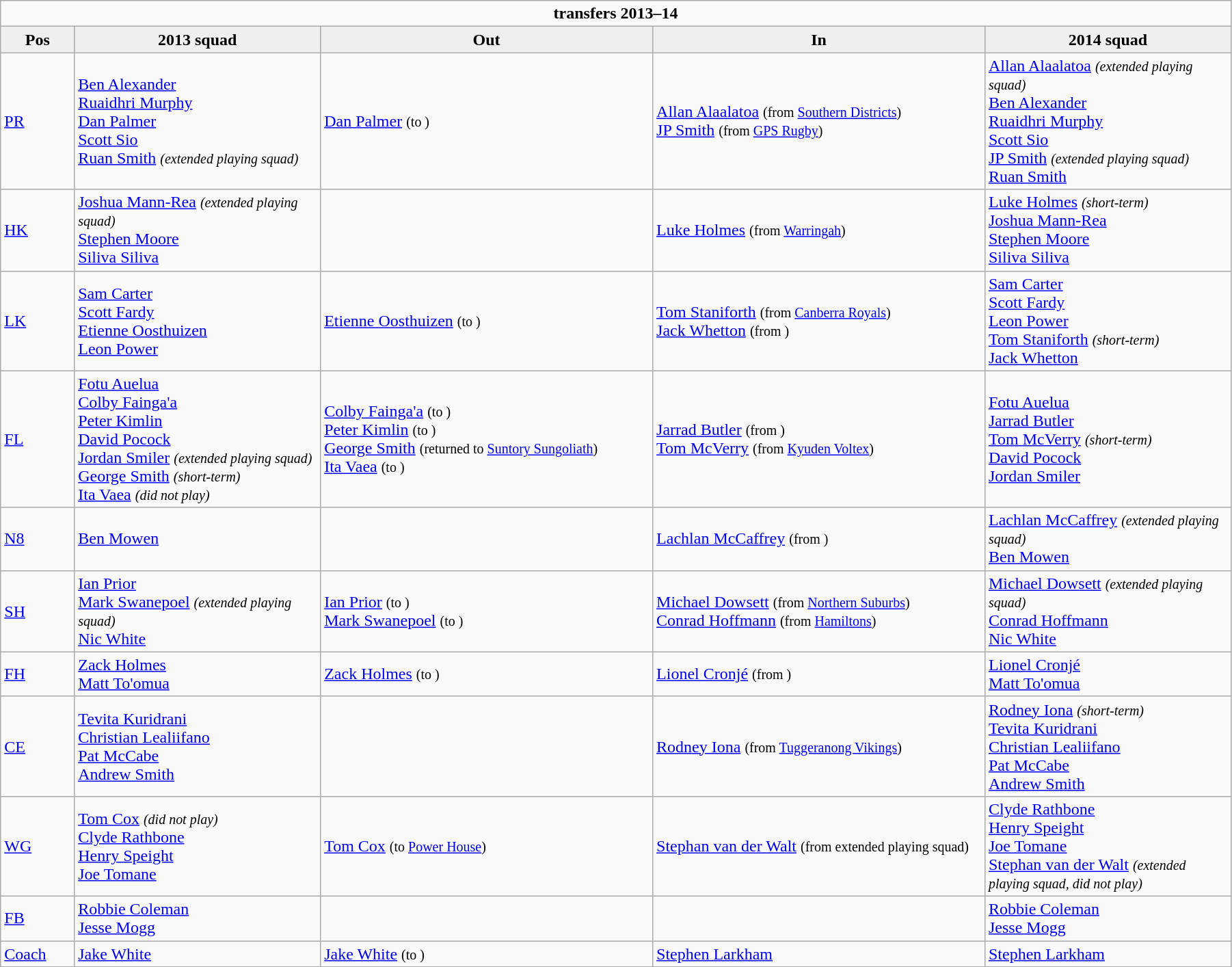<table class="wikitable" style="text-align: left; width:95%">
<tr>
<td colspan="100%" style="text-align:center;"><strong> transfers 2013–14</strong></td>
</tr>
<tr>
<th style="background:#efefef; width:6%;">Pos</th>
<th style="background:#efefef; width:20%;">2013 squad</th>
<th style="background:#efefef; width:27%;">Out</th>
<th style="background:#efefef; width:27%;">In</th>
<th style="background:#efefef; width:20%;">2014 squad</th>
</tr>
<tr>
<td><a href='#'>PR</a></td>
<td> <a href='#'>Ben Alexander</a><br><a href='#'>Ruaidhri Murphy</a><br><a href='#'>Dan Palmer</a><br><a href='#'>Scott Sio</a><br><a href='#'>Ruan Smith</a> <small><em>(extended playing squad)</em></small></td>
<td>  <a href='#'>Dan Palmer</a> <small>(to )</small></td>
<td>  <a href='#'>Allan Alaalatoa</a> <small>(from <a href='#'>Southern Districts</a>)</small><br> <a href='#'>JP Smith</a> <small>(from <a href='#'>GPS Rugby</a>)</small></td>
<td> <a href='#'>Allan Alaalatoa</a> <small><em>(extended playing squad)</em></small><br><a href='#'>Ben Alexander</a><br><a href='#'>Ruaidhri Murphy</a><br><a href='#'>Scott Sio</a><br><a href='#'>JP Smith</a> <small><em>(extended playing squad)</em></small><br><a href='#'>Ruan Smith</a></td>
</tr>
<tr>
<td><a href='#'>HK</a></td>
<td> <a href='#'>Joshua Mann-Rea</a> <small><em>(extended playing squad)</em></small><br><a href='#'>Stephen Moore</a><br><a href='#'>Siliva Siliva</a></td>
<td></td>
<td>  <a href='#'>Luke Holmes</a> <small>(from <a href='#'>Warringah</a>)</small></td>
<td> <a href='#'>Luke Holmes</a> <small><em>(short-term)</em></small><br><a href='#'>Joshua Mann-Rea</a><br><a href='#'>Stephen Moore</a><br><a href='#'>Siliva Siliva</a></td>
</tr>
<tr>
<td><a href='#'>LK</a></td>
<td> <a href='#'>Sam Carter</a><br><a href='#'>Scott Fardy</a><br><a href='#'>Etienne Oosthuizen</a><br><a href='#'>Leon Power</a></td>
<td>  <a href='#'>Etienne Oosthuizen</a> <small>(to )</small></td>
<td>  <a href='#'>Tom Staniforth</a> <small>(from <a href='#'>Canberra Royals</a>)</small><br> <a href='#'>Jack Whetton</a> <small>(from  )</small></td>
<td> <a href='#'>Sam Carter</a><br><a href='#'>Scott Fardy</a><br><a href='#'>Leon Power</a><br><a href='#'>Tom Staniforth</a> <small><em>(short-term)</em></small><br><a href='#'>Jack Whetton</a></td>
</tr>
<tr>
<td><a href='#'>FL</a></td>
<td> <a href='#'>Fotu Auelua</a><br><a href='#'>Colby Fainga'a</a><br><a href='#'>Peter Kimlin</a><br><a href='#'>David Pocock</a><br><a href='#'>Jordan Smiler</a> <small><em>(extended playing squad)</em></small><br><a href='#'>George Smith</a> <small><em>(short-term)</em></small><br><a href='#'>Ita Vaea</a> <small><em>(did not play)</em></small></td>
<td>  <a href='#'>Colby Fainga'a</a> <small>(to )</small><br> <a href='#'>Peter Kimlin</a> <small>(to )</small><br> <a href='#'>George Smith</a> <small>(returned to  <a href='#'>Suntory Sungoliath</a>)</small><br> <a href='#'>Ita Vaea</a> <small>(to )</small></td>
<td>  <a href='#'>Jarrad Butler</a> <small>(from )</small><br> <a href='#'>Tom McVerry</a> <small>(from  <a href='#'>Kyuden Voltex</a>)</small></td>
<td> <a href='#'>Fotu Auelua</a><br><a href='#'>Jarrad Butler</a><br><a href='#'>Tom McVerry</a> <small><em>(short-term)</em></small><br><a href='#'>David Pocock</a><br><a href='#'>Jordan Smiler</a></td>
</tr>
<tr>
<td><a href='#'>N8</a></td>
<td> <a href='#'>Ben Mowen</a></td>
<td></td>
<td>  <a href='#'>Lachlan McCaffrey</a> <small>(from )</small></td>
<td> <a href='#'>Lachlan McCaffrey</a> <small><em>(extended playing squad)</em></small><br><a href='#'>Ben Mowen</a></td>
</tr>
<tr>
<td><a href='#'>SH</a></td>
<td> <a href='#'>Ian Prior</a><br><a href='#'>Mark Swanepoel</a> <small><em>(extended playing squad)</em></small><br><a href='#'>Nic White</a></td>
<td>  <a href='#'>Ian Prior</a> <small>(to )</small><br> <a href='#'>Mark Swanepoel</a> <small>(to )</small></td>
<td>  <a href='#'>Michael Dowsett</a> <small>(from <a href='#'>Northern Suburbs</a>)</small><br> <a href='#'>Conrad Hoffmann</a> <small>(from  <a href='#'>Hamiltons</a>)</small></td>
<td> <a href='#'>Michael Dowsett</a> <small><em>(extended playing squad)</em></small><br><a href='#'>Conrad Hoffmann</a><br><a href='#'>Nic White</a></td>
</tr>
<tr>
<td><a href='#'>FH</a></td>
<td> <a href='#'>Zack Holmes</a><br><a href='#'>Matt To'omua</a></td>
<td>  <a href='#'>Zack Holmes</a> <small>(to )</small></td>
<td>  <a href='#'>Lionel Cronjé</a> <small>(from )</small></td>
<td> <a href='#'>Lionel Cronjé</a><br><a href='#'>Matt To'omua</a></td>
</tr>
<tr>
<td><a href='#'>CE</a></td>
<td> <a href='#'>Tevita Kuridrani</a><br><a href='#'>Christian Lealiifano</a><br><a href='#'>Pat McCabe</a><br><a href='#'>Andrew Smith</a></td>
<td></td>
<td>  <a href='#'>Rodney Iona</a> <small>(from <a href='#'>Tuggeranong Vikings</a>)</small></td>
<td> <a href='#'>Rodney Iona</a> <small><em>(short-term)</em></small><br><a href='#'>Tevita Kuridrani</a><br><a href='#'>Christian Lealiifano</a><br><a href='#'>Pat McCabe</a><br><a href='#'>Andrew Smith</a></td>
</tr>
<tr>
<td><a href='#'>WG</a></td>
<td> <a href='#'>Tom Cox</a> <small><em>(did not play)</em></small><br><a href='#'>Clyde Rathbone</a><br><a href='#'>Henry Speight</a><br><a href='#'>Joe Tomane</a></td>
<td>  <a href='#'>Tom Cox</a> <small>(to <a href='#'>Power House</a>)</small></td>
<td>  <a href='#'>Stephan van der Walt</a> <small>(from extended playing squad)</small></td>
<td> <a href='#'>Clyde Rathbone</a><br><a href='#'>Henry Speight</a><br><a href='#'>Joe Tomane</a><br><a href='#'>Stephan van der Walt</a> <small><em>(extended playing squad, did not play)</em></small></td>
</tr>
<tr>
<td><a href='#'>FB</a></td>
<td> <a href='#'>Robbie Coleman</a><br><a href='#'>Jesse Mogg</a></td>
<td></td>
<td></td>
<td> <a href='#'>Robbie Coleman</a><br><a href='#'>Jesse Mogg</a></td>
</tr>
<tr>
<td><a href='#'>Coach</a></td>
<td> <a href='#'>Jake White</a></td>
<td>  <a href='#'>Jake White</a> <small>(to )</small></td>
<td>  <a href='#'>Stephen Larkham</a></td>
<td> <a href='#'>Stephen Larkham</a></td>
</tr>
</table>
